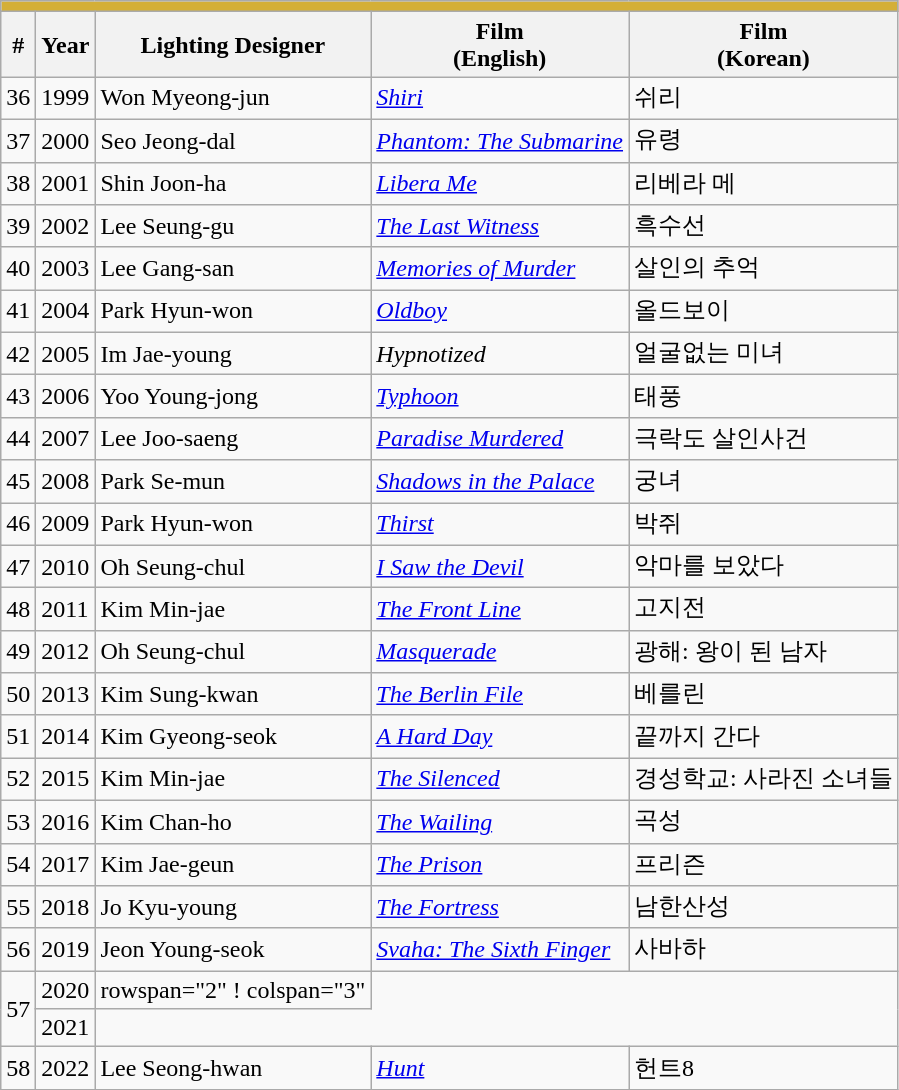<table class="wikitable collapsible collapsed">
<tr>
<th colspan="5" style="background: #D4AF37;"></th>
</tr>
<tr>
<th>#</th>
<th>Year</th>
<th>Lighting Designer</th>
<th>Film<br>(English)</th>
<th>Film<br>(Korean)</th>
</tr>
<tr>
<td>36</td>
<td>1999</td>
<td>Won Myeong-jun</td>
<td><em><a href='#'>Shiri</a></em></td>
<td>쉬리</td>
</tr>
<tr>
<td>37</td>
<td>2000</td>
<td>Seo Jeong-dal</td>
<td><em><a href='#'>Phantom: The Submarine</a></em></td>
<td>유령</td>
</tr>
<tr>
<td>38</td>
<td>2001</td>
<td>Shin Joon-ha</td>
<td><em><a href='#'>Libera Me</a></em></td>
<td>리베라 메</td>
</tr>
<tr>
<td>39</td>
<td>2002</td>
<td>Lee Seung-gu</td>
<td><em><a href='#'>The Last Witness</a></em></td>
<td>흑수선</td>
</tr>
<tr>
<td>40</td>
<td>2003</td>
<td>Lee Gang-san</td>
<td><em><a href='#'>Memories of Murder</a></em></td>
<td>살인의 추억</td>
</tr>
<tr>
<td>41</td>
<td>2004</td>
<td>Park Hyun-won</td>
<td><em><a href='#'>Oldboy</a></em></td>
<td>올드보이</td>
</tr>
<tr>
<td>42</td>
<td>2005</td>
<td>Im Jae-young</td>
<td><em>Hypnotized</em></td>
<td>얼굴없는 미녀</td>
</tr>
<tr>
<td>43</td>
<td>2006</td>
<td>Yoo Young-jong</td>
<td><em><a href='#'>Typhoon</a></em></td>
<td>태풍</td>
</tr>
<tr>
<td>44</td>
<td>2007</td>
<td>Lee Joo-saeng</td>
<td><em><a href='#'>Paradise Murdered</a></em></td>
<td>극락도 살인사건</td>
</tr>
<tr>
<td>45</td>
<td>2008</td>
<td>Park Se-mun</td>
<td><em><a href='#'>Shadows in the Palace</a></em></td>
<td>궁녀</td>
</tr>
<tr>
<td>46</td>
<td>2009</td>
<td>Park Hyun-won</td>
<td><em><a href='#'>Thirst</a></em></td>
<td>박쥐</td>
</tr>
<tr>
<td>47</td>
<td>2010</td>
<td>Oh Seung-chul</td>
<td><em><a href='#'>I Saw the Devil</a></em></td>
<td>악마를 보았다</td>
</tr>
<tr>
<td>48</td>
<td>2011</td>
<td>Kim Min-jae</td>
<td><em><a href='#'>The Front Line</a></em></td>
<td>고지전</td>
</tr>
<tr>
<td>49</td>
<td>2012</td>
<td>Oh Seung-chul</td>
<td><em><a href='#'>Masquerade</a></em></td>
<td>광해: 왕이 된 남자</td>
</tr>
<tr>
<td>50</td>
<td>2013</td>
<td>Kim Sung-kwan</td>
<td><em><a href='#'>The Berlin File</a></em></td>
<td>베를린</td>
</tr>
<tr>
<td>51</td>
<td>2014</td>
<td>Kim Gyeong-seok</td>
<td><em><a href='#'>A Hard Day</a></em></td>
<td>끝까지 간다</td>
</tr>
<tr>
<td>52</td>
<td>2015</td>
<td>Kim Min-jae</td>
<td><em><a href='#'>The Silenced</a></em></td>
<td>경성학교: 사라진 소녀들</td>
</tr>
<tr>
<td>53</td>
<td>2016</td>
<td>Kim Chan-ho</td>
<td><em><a href='#'>The Wailing</a></em></td>
<td>곡성</td>
</tr>
<tr>
<td>54</td>
<td>2017</td>
<td>Kim Jae-geun</td>
<td><em><a href='#'>The Prison</a></em></td>
<td>프리즌</td>
</tr>
<tr>
<td>55</td>
<td>2018</td>
<td>Jo Kyu-young</td>
<td><em><a href='#'>The Fortress</a></em></td>
<td>남한산성</td>
</tr>
<tr>
<td>56</td>
<td>2019</td>
<td>Jeon Young-seok</td>
<td><em><a href='#'>Svaha: The Sixth Finger</a></em></td>
<td>사바하</td>
</tr>
<tr>
<td rowspan="2">57</td>
<td>2020</td>
<td>rowspan="2" ! colspan="3" </td>
</tr>
<tr>
<td>2021</td>
</tr>
<tr>
<td>58</td>
<td>2022</td>
<td>Lee Seong-hwan</td>
<td><em><a href='#'>Hunt</a></em></td>
<td>헌트8</td>
</tr>
</table>
